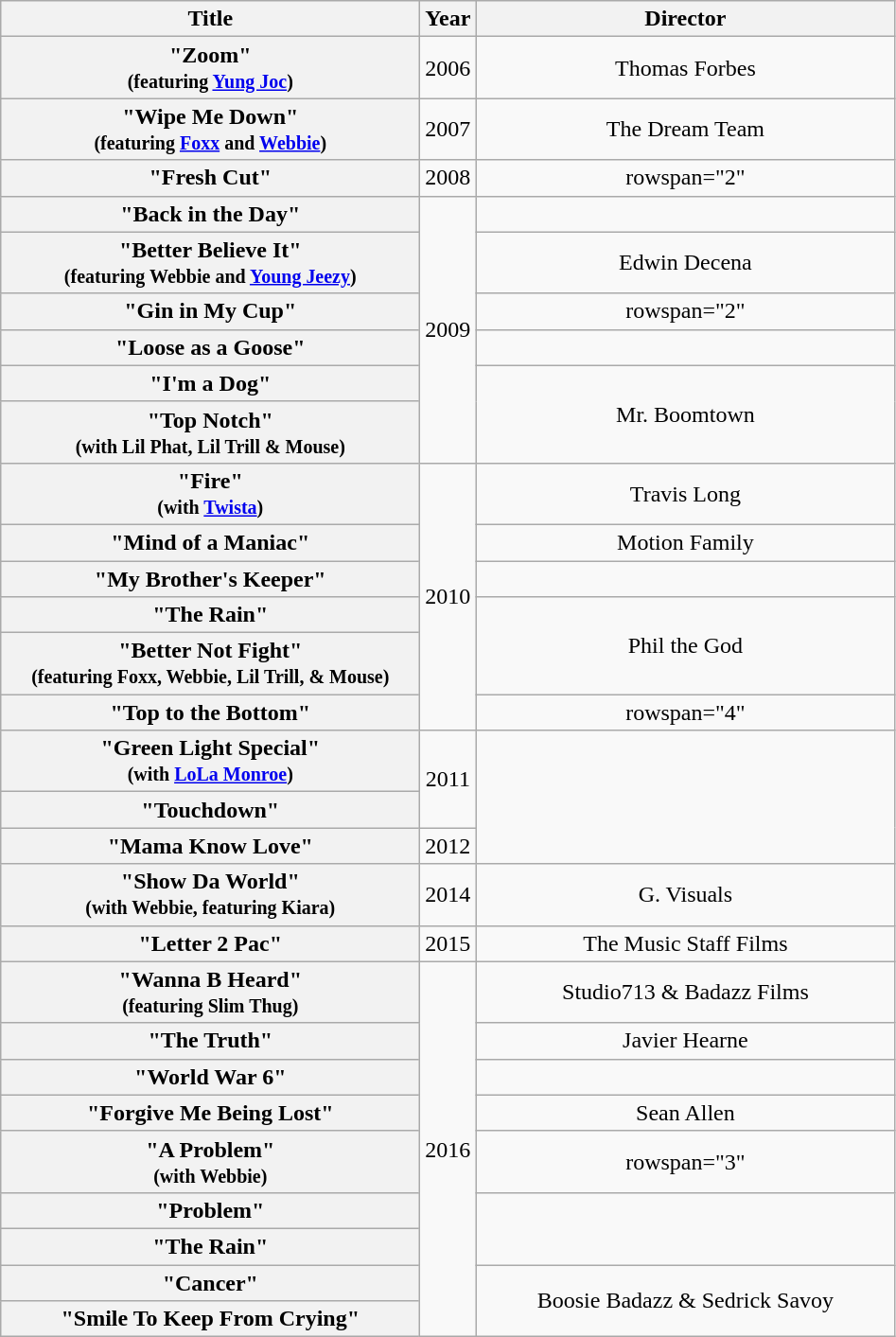<table class="wikitable plainrowheaders" style="text-align:center;">
<tr>
<th style="width:18em;">Title</th>
<th>Year</th>
<th style="width:18em;">Director</th>
</tr>
<tr>
<th scope="row">"Zoom"<br><small>(featuring <a href='#'>Yung Joc</a>)</small></th>
<td>2006</td>
<td>Thomas Forbes</td>
</tr>
<tr>
<th scope="row">"Wipe Me Down"<br><small>(featuring <a href='#'>Foxx</a> and <a href='#'>Webbie</a>)</small></th>
<td>2007</td>
<td>The Dream Team</td>
</tr>
<tr>
<th scope="row">"Fresh Cut"</th>
<td>2008</td>
<td>rowspan="2" </td>
</tr>
<tr>
<th scope="row">"Back in the Day"</th>
<td rowspan="6">2009</td>
</tr>
<tr>
<th scope="row">"Better Believe It"<br><small>(featuring Webbie and <a href='#'>Young Jeezy</a>)</small></th>
<td>Edwin Decena</td>
</tr>
<tr>
<th scope="row">"Gin in My Cup"</th>
<td>rowspan="2" </td>
</tr>
<tr>
<th scope="row">"Loose as a Goose"</th>
</tr>
<tr>
<th scope="row">"I'm a Dog"</th>
<td rowspan="2">Mr. Boomtown</td>
</tr>
<tr>
<th scope="row">"Top Notch" <br><small>(with Lil Phat, Lil Trill & Mouse)</small></th>
</tr>
<tr>
<th scope="row">"Fire" <br><small>(with <a href='#'>Twista</a>)</small></th>
<td rowspan="6">2010</td>
<td>Travis Long</td>
</tr>
<tr>
<th scope="row">"Mind of a Maniac"</th>
<td>Motion Family</td>
</tr>
<tr>
<th scope="row">"My Brother's Keeper"</th>
<td></td>
</tr>
<tr>
<th scope="row">"The Rain"</th>
<td rowspan="2">Phil the God</td>
</tr>
<tr>
<th scope="row">"Better Not Fight" <br><small>(featuring Foxx, Webbie, Lil Trill, & Mouse)</small></th>
</tr>
<tr>
<th scope="row">"Top to the Bottom"</th>
<td>rowspan="4" </td>
</tr>
<tr>
<th scope="row">"Green Light Special" <br><small>(with <a href='#'>LoLa Monroe</a>)</small></th>
<td rowspan="2">2011</td>
</tr>
<tr>
<th scope="row">"Touchdown"</th>
</tr>
<tr>
<th scope="row">"Mama Know Love"</th>
<td>2012</td>
</tr>
<tr>
<th scope="row">"Show Da World"<br><small>(with Webbie, featuring Kiara)</small></th>
<td>2014</td>
<td>G. Visuals</td>
</tr>
<tr>
<th scope="row">"Letter 2 Pac"<br></th>
<td rowspan="1">2015</td>
<td>The Music Staff Films</td>
</tr>
<tr>
<th scope="row">"Wanna B Heard"<br><small>(featuring Slim Thug)</small></th>
<td rowspan="9">2016</td>
<td>Studio713 & Badazz Films</td>
</tr>
<tr>
<th scope="row">"The Truth"</th>
<td>Javier Hearne</td>
</tr>
<tr>
<th scope="row">"World War 6"</th>
<td></td>
</tr>
<tr>
<th scope="row">"Forgive Me Being Lost"</th>
<td>Sean Allen</td>
</tr>
<tr>
<th scope="row">"A Problem"<br><small>(with Webbie)</small></th>
<td>rowspan="3" </td>
</tr>
<tr>
<th scope="row">"Problem"</th>
</tr>
<tr>
<th scope="row">"The Rain"</th>
</tr>
<tr>
<th scope="row">"Cancer"</th>
<td rowspan="2">Boosie Badazz & Sedrick Savoy</td>
</tr>
<tr>
<th scope="row">"Smile To Keep From Crying"</th>
</tr>
</table>
